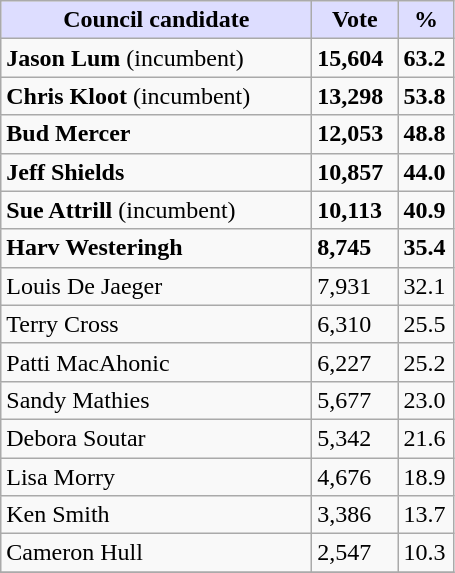<table class="wikitable">
<tr>
<th style="background:#ddf;" width="200px">Council candidate</th>
<th style="background:#ddf;" width="50px">Vote</th>
<th style="background:#ddf;" width="30px">%</th>
</tr>
<tr>
<td><strong>Jason Lum</strong> (incumbent)</td>
<td><strong>15,604</strong></td>
<td><strong>63.2</strong></td>
</tr>
<tr>
<td><strong>Chris Kloot</strong> (incumbent)</td>
<td><strong>13,298</strong></td>
<td><strong>53.8</strong></td>
</tr>
<tr>
<td><strong>Bud Mercer</strong></td>
<td><strong>12,053</strong></td>
<td><strong>48.8</strong></td>
</tr>
<tr>
<td><strong>Jeff Shields</strong></td>
<td><strong>10,857</strong></td>
<td><strong>44.0</strong></td>
</tr>
<tr>
<td><strong>Sue Attrill</strong> (incumbent)</td>
<td><strong>10,113</strong></td>
<td><strong>40.9</strong></td>
</tr>
<tr>
<td><strong>Harv Westeringh</strong></td>
<td><strong>8,745</strong></td>
<td><strong>35.4</strong></td>
</tr>
<tr>
<td>Louis De Jaeger</td>
<td>7,931</td>
<td>32.1</td>
</tr>
<tr>
<td>Terry Cross</td>
<td>6,310</td>
<td>25.5</td>
</tr>
<tr>
<td>Patti MacAhonic</td>
<td>6,227</td>
<td>25.2</td>
</tr>
<tr>
<td>Sandy Mathies</td>
<td>5,677</td>
<td>23.0</td>
</tr>
<tr>
<td>Debora Soutar</td>
<td>5,342</td>
<td>21.6</td>
</tr>
<tr>
<td>Lisa Morry</td>
<td>4,676</td>
<td>18.9</td>
</tr>
<tr>
<td>Ken Smith</td>
<td>3,386</td>
<td>13.7</td>
</tr>
<tr>
<td>Cameron Hull</td>
<td>2,547</td>
<td>10.3</td>
</tr>
<tr>
</tr>
</table>
